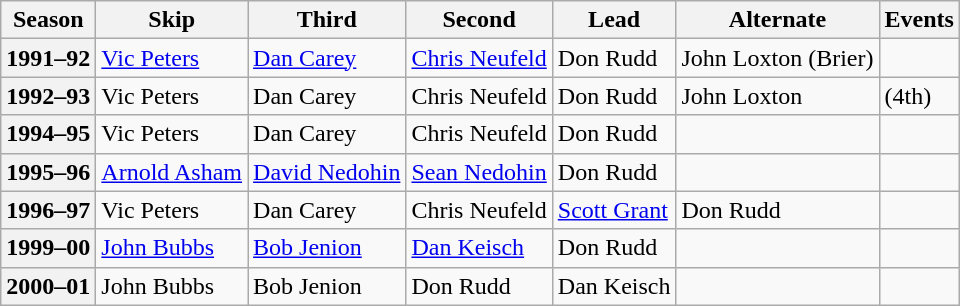<table class="wikitable">
<tr>
<th scope="col">Season</th>
<th scope="col">Skip</th>
<th scope="col">Third</th>
<th scope="col">Second</th>
<th scope="col">Lead</th>
<th scope="col">Alternate</th>
<th scope="col">Events</th>
</tr>
<tr>
<th scope="row">1991–92</th>
<td><a href='#'>Vic Peters</a></td>
<td><a href='#'>Dan Carey</a></td>
<td><a href='#'>Chris Neufeld</a></td>
<td>Don Rudd</td>
<td>John Loxton (Brier)</td>
<td> <br> </td>
</tr>
<tr>
<th scope="row">1992–93</th>
<td>Vic Peters</td>
<td>Dan Carey</td>
<td>Chris Neufeld</td>
<td>Don Rudd</td>
<td>John Loxton</td>
<td> (4th)</td>
</tr>
<tr>
<th scope="row">1994–95</th>
<td>Vic Peters</td>
<td>Dan Carey</td>
<td>Chris Neufeld</td>
<td>Don Rudd</td>
<td></td>
<td></td>
</tr>
<tr>
<th scope="row">1995–96</th>
<td><a href='#'>Arnold Asham</a></td>
<td><a href='#'>David Nedohin</a></td>
<td><a href='#'>Sean Nedohin</a></td>
<td>Don Rudd</td>
<td></td>
<td></td>
</tr>
<tr>
<th scope="row">1996–97</th>
<td>Vic Peters</td>
<td>Dan Carey</td>
<td>Chris Neufeld</td>
<td><a href='#'>Scott Grant</a></td>
<td>Don Rudd</td>
<td> </td>
</tr>
<tr>
<th scope="row">1999–00</th>
<td><a href='#'>John Bubbs</a></td>
<td><a href='#'>Bob Jenion</a></td>
<td><a href='#'>Dan Keisch</a></td>
<td>Don Rudd</td>
<td></td>
<td></td>
</tr>
<tr>
<th scope="row">2000–01</th>
<td>John Bubbs</td>
<td>Bob Jenion</td>
<td>Don Rudd</td>
<td>Dan Keisch</td>
<td></td>
<td></td>
</tr>
</table>
